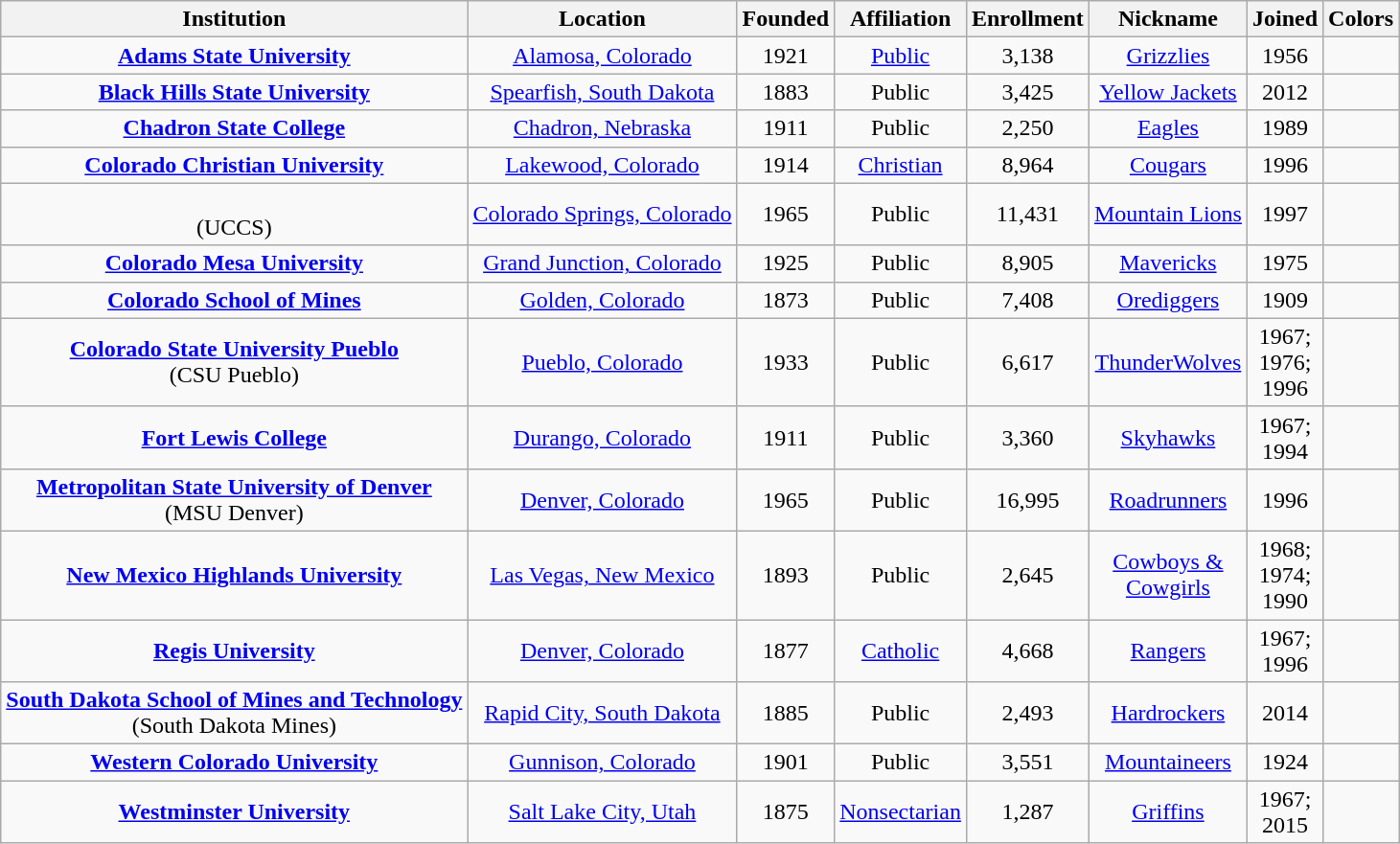<table class="wikitable sortable" style="text-align:center">
<tr>
<th>Institution</th>
<th>Location</th>
<th>Founded</th>
<th>Affiliation</th>
<th>Enrollment</th>
<th>Nickname</th>
<th>Joined</th>
<th class="unsortable">Colors</th>
</tr>
<tr>
<td><strong><a href='#'>Adams State University</a></strong></td>
<td><a href='#'>Alamosa, Colorado</a></td>
<td>1921</td>
<td><a href='#'>Public</a></td>
<td>3,138</td>
<td><a href='#'>Grizzlies</a></td>
<td>1956</td>
<td></td>
</tr>
<tr>
<td><strong><a href='#'>Black Hills State University</a></strong></td>
<td><a href='#'>Spearfish, South Dakota</a></td>
<td>1883</td>
<td>Public</td>
<td>3,425</td>
<td><a href='#'>Yellow Jackets</a></td>
<td>2012</td>
<td></td>
</tr>
<tr>
<td><strong><a href='#'>Chadron State College</a></strong></td>
<td><a href='#'>Chadron, Nebraska</a></td>
<td>1911</td>
<td>Public</td>
<td>2,250</td>
<td><a href='#'>Eagles</a></td>
<td>1989</td>
<td></td>
</tr>
<tr>
<td><strong><a href='#'>Colorado Christian University</a></strong></td>
<td><a href='#'>Lakewood, Colorado</a></td>
<td>1914</td>
<td><a href='#'>Christian</a><br></td>
<td>8,964</td>
<td><a href='#'>Cougars</a></td>
<td>1996</td>
<td></td>
</tr>
<tr>
<td><br>(UCCS)</td>
<td><a href='#'>Colorado Springs, Colorado</a></td>
<td>1965</td>
<td>Public</td>
<td>11,431</td>
<td><a href='#'>Mountain Lions</a></td>
<td>1997</td>
<td></td>
</tr>
<tr>
<td><strong><a href='#'>Colorado Mesa University</a></strong></td>
<td><a href='#'>Grand Junction, Colorado</a></td>
<td>1925</td>
<td>Public</td>
<td>8,905</td>
<td><a href='#'>Mavericks</a></td>
<td>1975</td>
<td></td>
</tr>
<tr>
<td><strong><a href='#'>Colorado School of Mines</a></strong> <br></td>
<td><a href='#'>Golden, Colorado</a></td>
<td>1873</td>
<td>Public</td>
<td>7,408</td>
<td><a href='#'>Orediggers</a></td>
<td>1909</td>
<td></td>
</tr>
<tr>
<td><strong><a href='#'>Colorado State University Pueblo</a></strong><br>(CSU Pueblo)</td>
<td><a href='#'>Pueblo, Colorado</a></td>
<td>1933</td>
<td>Public</td>
<td>6,617</td>
<td><a href='#'>ThunderWolves</a></td>
<td>1967;<br>1976;<br>1996</td>
<td></td>
</tr>
<tr>
<td><strong><a href='#'>Fort Lewis College</a></strong></td>
<td><a href='#'>Durango, Colorado</a></td>
<td>1911</td>
<td>Public</td>
<td>3,360</td>
<td><a href='#'>Skyhawks</a></td>
<td>1967;<br>1994</td>
<td></td>
</tr>
<tr>
<td><strong><a href='#'>Metropolitan State University of Denver</a></strong><br>(MSU Denver)</td>
<td><a href='#'>Denver, Colorado</a></td>
<td>1965</td>
<td>Public</td>
<td>16,995</td>
<td><a href='#'>Roadrunners</a></td>
<td>1996</td>
<td></td>
</tr>
<tr>
<td><strong><a href='#'>New Mexico Highlands University</a></strong></td>
<td><a href='#'>Las Vegas, New Mexico</a></td>
<td>1893</td>
<td>Public</td>
<td>2,645</td>
<td nowrap><a href='#'>Cowboys &<br>Cowgirls</a></td>
<td>1968;<br>1974;<br>1990</td>
<td></td>
</tr>
<tr>
<td><strong><a href='#'>Regis University</a></strong></td>
<td><a href='#'>Denver, Colorado</a></td>
<td>1877</td>
<td><a href='#'>Catholic</a><br></td>
<td>4,668</td>
<td><a href='#'>Rangers</a></td>
<td>1967;<br>1996</td>
<td></td>
</tr>
<tr>
<td><strong><a href='#'>South Dakota School of Mines and Technology</a></strong> <br> (South Dakota Mines)</td>
<td><a href='#'>Rapid City, South Dakota</a></td>
<td>1885</td>
<td>Public</td>
<td>2,493</td>
<td><a href='#'>Hardrockers</a></td>
<td>2014</td>
<td></td>
</tr>
<tr>
<td><strong><a href='#'>Western Colorado University</a></strong></td>
<td><a href='#'>Gunnison, Colorado</a></td>
<td>1901</td>
<td>Public</td>
<td>3,551</td>
<td><a href='#'>Mountaineers</a></td>
<td>1924</td>
<td></td>
</tr>
<tr>
<td><strong><a href='#'>Westminster University</a></strong></td>
<td><a href='#'>Salt Lake City, Utah</a></td>
<td>1875</td>
<td><a href='#'>Nonsectarian</a></td>
<td>1,287</td>
<td><a href='#'>Griffins</a></td>
<td>1967;<br>2015</td>
<td></td>
</tr>
</table>
